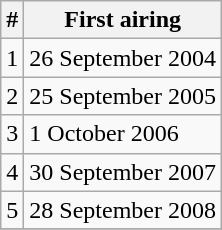<table class="wikitable sortable">
<tr>
<th>#</th>
<th>First airing</th>
</tr>
<tr>
<td>1</td>
<td>26 September 2004</td>
</tr>
<tr>
<td>2</td>
<td>25 September 2005</td>
</tr>
<tr>
<td>3</td>
<td>1 October 2006</td>
</tr>
<tr>
<td>4</td>
<td>30 September 2007</td>
</tr>
<tr>
<td>5</td>
<td>28 September 2008</td>
</tr>
<tr>
</tr>
</table>
